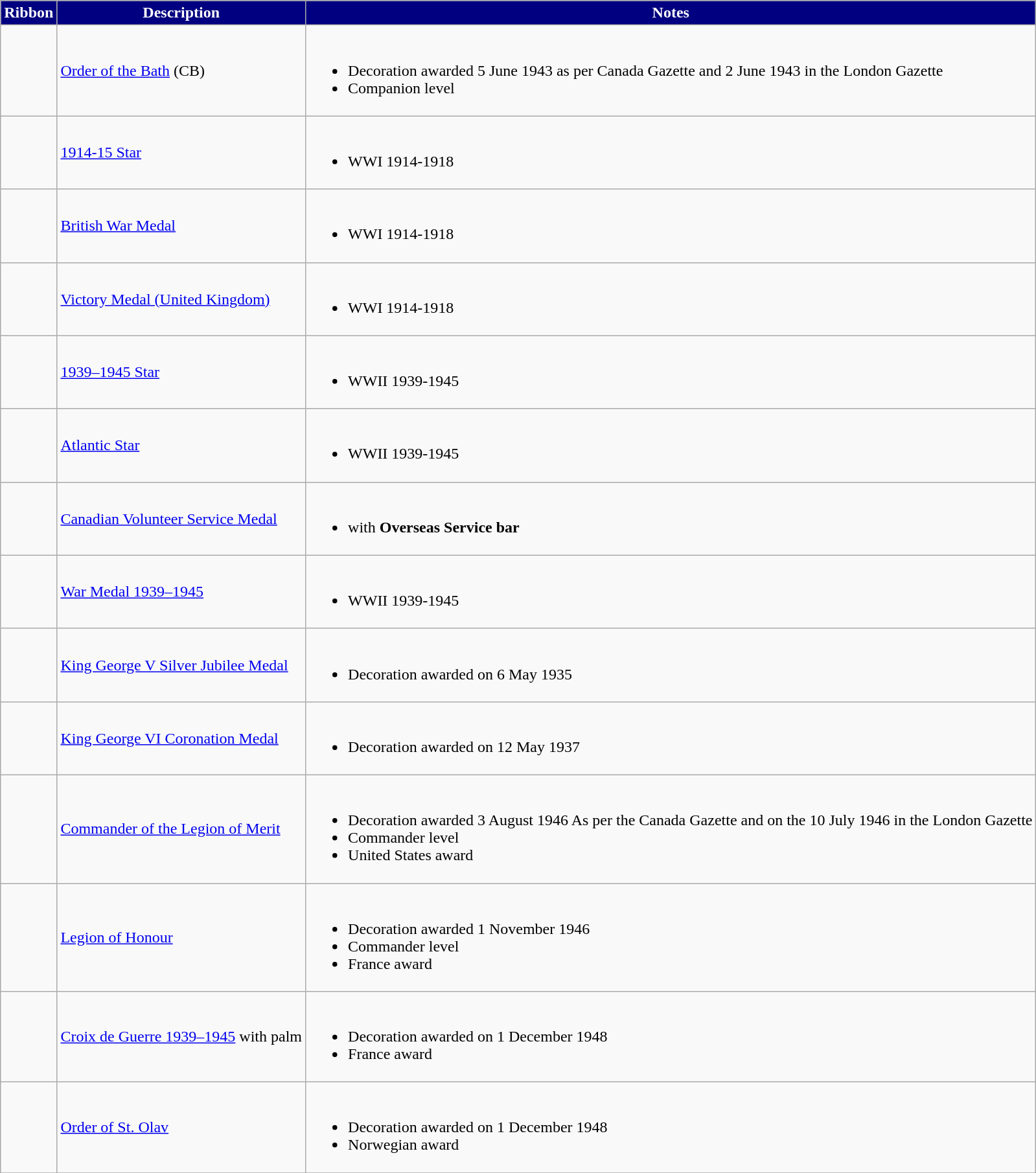<table class="wikitable">
<tr style="background:Navy;color:White" align="center">
<td><strong>Ribbon</strong></td>
<td><strong>Description</strong></td>
<td><strong>Notes</strong></td>
</tr>
<tr>
<td></td>
<td><a href='#'>Order of the Bath</a> (CB)</td>
<td><br><ul><li>Decoration awarded 5 June 1943 as per Canada Gazette and 2 June 1943 in the London Gazette </li><li>Companion level</li></ul></td>
</tr>
<tr>
<td></td>
<td><a href='#'>1914-15 Star</a></td>
<td><br><ul><li>WWI 1914-1918</li></ul></td>
</tr>
<tr>
<td></td>
<td><a href='#'>British War Medal</a></td>
<td><br><ul><li>WWI 1914-1918</li></ul></td>
</tr>
<tr>
<td></td>
<td><a href='#'>Victory Medal (United Kingdom)</a></td>
<td><br><ul><li>WWI 1914-1918</li></ul></td>
</tr>
<tr>
<td></td>
<td><a href='#'>1939–1945 Star</a></td>
<td><br><ul><li>WWII 1939-1945</li></ul></td>
</tr>
<tr>
<td></td>
<td><a href='#'>Atlantic Star</a></td>
<td><br><ul><li>WWII 1939-1945</li></ul></td>
</tr>
<tr>
<td></td>
<td><a href='#'>Canadian Volunteer Service Medal</a></td>
<td><br><ul><li>with <strong>Overseas Service bar</strong></li></ul></td>
</tr>
<tr>
<td></td>
<td><a href='#'>War Medal 1939–1945</a></td>
<td><br><ul><li>WWII 1939-1945</li></ul></td>
</tr>
<tr>
<td></td>
<td><a href='#'>King George V Silver Jubilee Medal</a></td>
<td><br><ul><li>Decoration awarded on 6 May 1935</li></ul></td>
</tr>
<tr>
<td></td>
<td><a href='#'>King George VI Coronation Medal</a></td>
<td><br><ul><li>Decoration awarded on 12 May 1937</li></ul></td>
</tr>
<tr>
<td></td>
<td><a href='#'>Commander of the Legion of Merit</a></td>
<td><br><ul><li>Decoration awarded 3 August 1946 As per the Canada Gazette and on the 10 July 1946 in the London Gazette</li><li>Commander level</li><li> United States award</li></ul></td>
</tr>
<tr>
<td></td>
<td><a href='#'>Legion of Honour</a></td>
<td><br><ul><li>Decoration awarded 1 November 1946</li><li>Commander level</li><li> France award</li></ul></td>
</tr>
<tr>
<td></td>
<td><a href='#'>Croix de Guerre 1939–1945</a> with palm</td>
<td><br><ul><li>Decoration awarded on 1 December 1948</li><li> France award</li></ul></td>
</tr>
<tr>
<td></td>
<td><a href='#'>Order of St. Olav</a></td>
<td><br><ul><li>Decoration awarded on 1 December 1948</li><li> Norwegian award</li></ul></td>
</tr>
<tr>
</tr>
</table>
